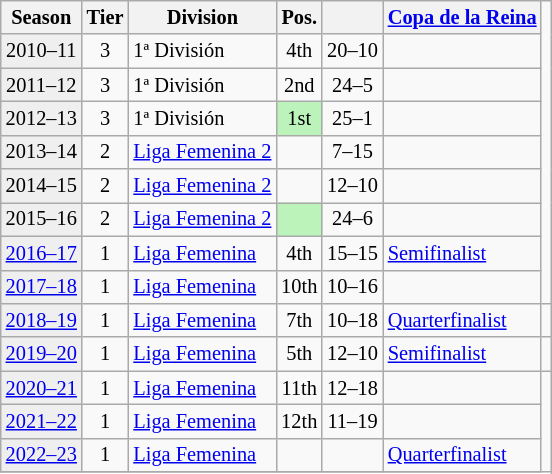<table class="wikitable" style="font-size:85%; text-align:center">
<tr>
<th>Season</th>
<th>Tier</th>
<th>Division</th>
<th>Pos.</th>
<th></th>
<th><a href='#'>Copa de la Reina</a></th>
</tr>
<tr>
<td bgcolor=#efefef>2010–11</td>
<td>3</td>
<td align=left>1ª División</td>
<td>4th</td>
<td>20–10</td>
<td></td>
</tr>
<tr>
<td bgcolor=#efefef>2011–12</td>
<td>3</td>
<td align=left>1ª División</td>
<td>2nd</td>
<td>24–5</td>
<td></td>
</tr>
<tr>
<td bgcolor=#efefef>2012–13</td>
<td>3</td>
<td align=left>1ª División</td>
<td bgcolor=#BBF3BB>1st</td>
<td>25–1</td>
<td></td>
</tr>
<tr>
<td bgcolor=#efefef>2013–14</td>
<td>2</td>
<td align=left><a href='#'>Liga Femenina 2</a></td>
<td></td>
<td>7–15</td>
<td></td>
</tr>
<tr>
<td bgcolor=#efefef>2014–15</td>
<td>2</td>
<td align=left><a href='#'>Liga Femenina 2</a></td>
<td></td>
<td>12–10</td>
<td></td>
</tr>
<tr>
<td bgcolor=#efefef>2015–16</td>
<td>2</td>
<td align=left><a href='#'>Liga Femenina 2</a></td>
<td bgcolor=#BBF3BB></td>
<td>24–6</td>
<td></td>
</tr>
<tr>
<td bgcolor=#efefef><a href='#'>2016–17</a></td>
<td>1</td>
<td align=left><a href='#'>Liga Femenina</a></td>
<td>4th</td>
<td>15–15</td>
<td align=left><a href='#'>Semifinalist</a></td>
</tr>
<tr>
<td bgcolor=#efefef><a href='#'>2017–18</a></td>
<td>1</td>
<td align=left><a href='#'>Liga Femenina</a></td>
<td>10th</td>
<td>10–16</td>
<td></td>
</tr>
<tr>
<td style="background:#efefef;"><a href='#'>2018–19</a></td>
<td>1</td>
<td align=left><a href='#'>Liga Femenina</a></td>
<td>7th</td>
<td>10–18</td>
<td align=left><a href='#'>Quarterfinalist</a></td>
<td></td>
</tr>
<tr>
<td style="background:#efefef;"><a href='#'>2019–20</a></td>
<td>1</td>
<td align=left><a href='#'>Liga Femenina</a></td>
<td>5th</td>
<td>12–10</td>
<td align=left><a href='#'>Semifinalist</a></td>
<td></td>
</tr>
<tr>
<td style="background:#efefef;"><a href='#'>2020–21</a></td>
<td>1</td>
<td align=left><a href='#'>Liga Femenina</a></td>
<td>11th</td>
<td>12–18</td>
<td></td>
</tr>
<tr>
<td style="background:#efefef;"><a href='#'>2021–22</a></td>
<td>1</td>
<td align=left><a href='#'>Liga Femenina</a></td>
<td>12th</td>
<td>11–19</td>
<td></td>
</tr>
<tr>
<td style="background:#efefef;"><a href='#'>2022–23</a></td>
<td>1</td>
<td align=left><a href='#'>Liga Femenina</a></td>
<td></td>
<td></td>
<td align=left><a href='#'>Quarterfinalist</a></td>
</tr>
<tr>
</tr>
</table>
